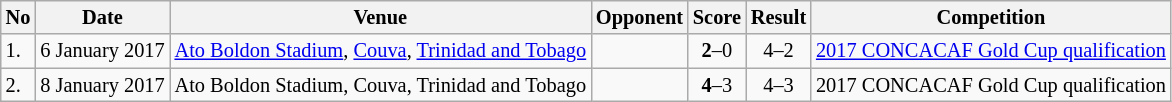<table class="wikitable" style="font-size:85%;">
<tr>
<th>No</th>
<th>Date</th>
<th>Venue</th>
<th>Opponent</th>
<th>Score</th>
<th>Result</th>
<th>Competition</th>
</tr>
<tr>
<td>1.</td>
<td>6 January 2017</td>
<td><a href='#'>Ato Boldon Stadium</a>, <a href='#'>Couva</a>, <a href='#'>Trinidad and Tobago</a></td>
<td></td>
<td align=center><strong>2</strong>–0</td>
<td align=center>4–2</td>
<td><a href='#'>2017 CONCACAF Gold Cup qualification</a></td>
</tr>
<tr>
<td>2.</td>
<td>8 January 2017</td>
<td>Ato Boldon Stadium, Couva, Trinidad and Tobago</td>
<td></td>
<td align=center><strong>4</strong>–3</td>
<td align=center>4–3</td>
<td>2017 CONCACAF Gold Cup qualification</td>
</tr>
</table>
